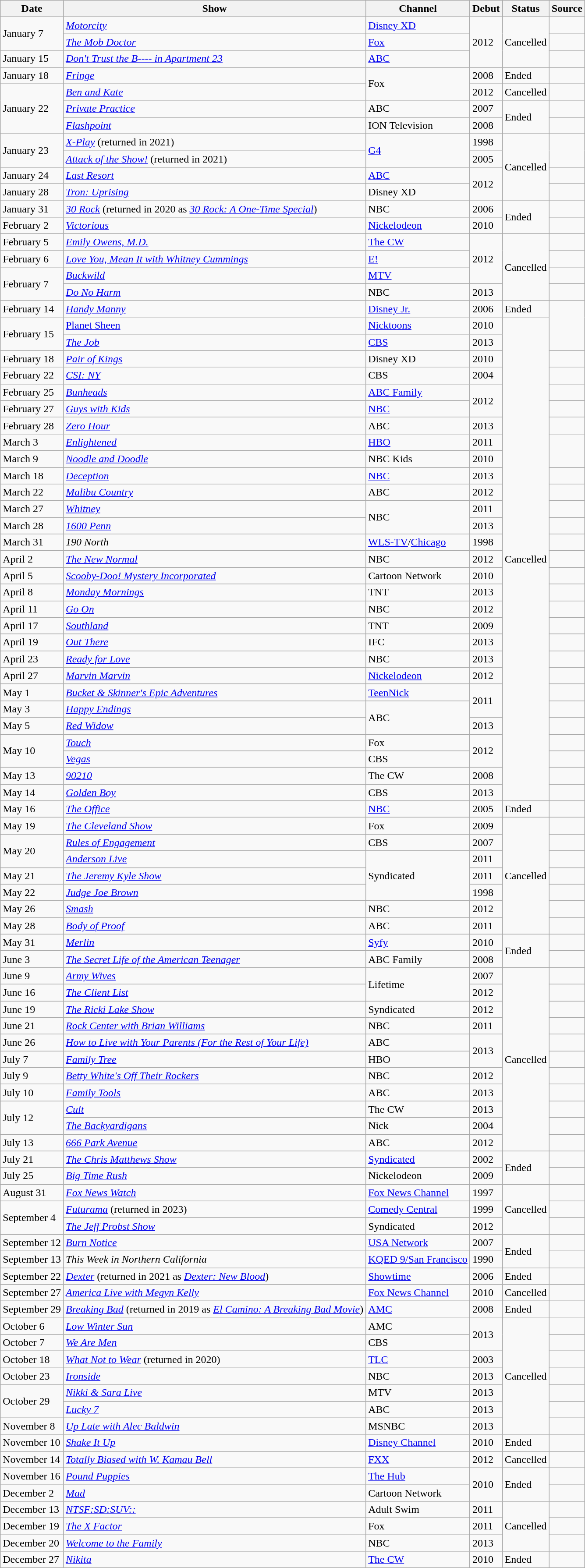<table class="wikitable sortable">
<tr>
<th>Date</th>
<th>Show</th>
<th>Channel</th>
<th>Debut</th>
<th>Status</th>
<th>Source</th>
</tr>
<tr>
<td rowspan="2">January 7</td>
<td><em><a href='#'>Motorcity</a></em></td>
<td><a href='#'>Disney XD</a></td>
<td rowspan="3">2012</td>
<td rowspan="3">Cancelled</td>
<td></td>
</tr>
<tr>
<td><em><a href='#'>The Mob Doctor</a></em></td>
<td><a href='#'>Fox</a></td>
<td></td>
</tr>
<tr>
<td>January 15</td>
<td><em><a href='#'>Don't Trust the B---- in Apartment 23</a></em></td>
<td><a href='#'>ABC</a></td>
<td></td>
</tr>
<tr>
<td>January 18</td>
<td><em><a href='#'>Fringe</a></em></td>
<td rowspan="2">Fox</td>
<td>2008</td>
<td>Ended</td>
<td></td>
</tr>
<tr>
<td rowspan="3">January 22</td>
<td><em><a href='#'>Ben and Kate</a></em></td>
<td>2012</td>
<td>Cancelled</td>
<td></td>
</tr>
<tr>
<td><em><a href='#'>Private Practice</a></em></td>
<td>ABC</td>
<td>2007</td>
<td rowspan="2">Ended</td>
<td></td>
</tr>
<tr>
<td><em><a href='#'>Flashpoint</a></em></td>
<td>ION Television</td>
<td>2008</td>
<td></td>
</tr>
<tr>
<td rowspan="2">January 23</td>
<td><em><a href='#'>X-Play</a></em> (returned in 2021)</td>
<td rowspan=2><a href='#'>G4</a></td>
<td>1998</td>
<td rowspan="4">Cancelled</td>
<td rowspan="2"></td>
</tr>
<tr>
<td><em><a href='#'>Attack of the Show!</a></em> (returned in 2021)</td>
<td>2005</td>
</tr>
<tr>
<td>January 24</td>
<td><em><a href='#'>Last Resort</a></em></td>
<td><a href='#'>ABC</a></td>
<td rowspan="2">2012</td>
<td></td>
</tr>
<tr>
<td>January 28</td>
<td><em><a href='#'>Tron: Uprising</a></em></td>
<td>Disney XD</td>
<td></td>
</tr>
<tr>
<td>January 31</td>
<td><em><a href='#'>30 Rock</a></em> (returned in 2020 as <em><a href='#'>30 Rock: A One-Time Special</a></em>)</td>
<td>NBC</td>
<td>2006</td>
<td rowspan="2">Ended</td>
<td></td>
</tr>
<tr>
<td>February 2</td>
<td><em><a href='#'>Victorious</a></em></td>
<td><a href='#'>Nickelodeon</a></td>
<td>2010</td>
<td></td>
</tr>
<tr>
<td>February 5</td>
<td><em><a href='#'>Emily Owens, M.D.</a></em></td>
<td><a href='#'>The CW</a></td>
<td rowspan="3">2012</td>
<td rowspan="4">Cancelled</td>
<td></td>
</tr>
<tr>
<td>February 6</td>
<td><em><a href='#'>Love You, Mean It with Whitney Cummings</a></em></td>
<td><a href='#'>E!</a></td>
<td></td>
</tr>
<tr>
<td rowspan="2">February 7</td>
<td><em><a href='#'>Buckwild</a></em></td>
<td><a href='#'>MTV</a></td>
<td></td>
</tr>
<tr>
<td><em><a href='#'>Do No Harm</a></em></td>
<td>NBC</td>
<td>2013</td>
<td></td>
</tr>
<tr>
<td>February 14</td>
<td><em><a href='#'>Handy Manny</a></em></td>
<td><a href='#'>Disney Jr.</a></td>
<td>2006</td>
<td>Ended</td>
<td rowspan="3"></td>
</tr>
<tr>
<td rowspan="2">February 15</td>
<td><a href='#'>Planet Sheen</a></td>
<td><a href='#'>Nicktoons</a></td>
<td>2010</td>
<td rowspan="29">Cancelled</td>
</tr>
<tr>
<td><em><a href='#'>The Job</a></em></td>
<td><a href='#'>CBS</a></td>
<td>2013</td>
</tr>
<tr>
<td>February 18</td>
<td><em><a href='#'>Pair of Kings</a></em></td>
<td>Disney XD</td>
<td>2010</td>
<td></td>
</tr>
<tr>
<td>February 22</td>
<td><em><a href='#'>CSI: NY</a></em></td>
<td>CBS</td>
<td>2004</td>
<td></td>
</tr>
<tr>
<td>February 25</td>
<td><em><a href='#'>Bunheads</a></em></td>
<td><a href='#'>ABC Family</a></td>
<td rowspan="2">2012</td>
<td></td>
</tr>
<tr>
<td>February 27</td>
<td><em><a href='#'>Guys with Kids</a></em></td>
<td><a href='#'>NBC</a></td>
<td></td>
</tr>
<tr>
<td>February 28</td>
<td><em><a href='#'>Zero Hour</a></em></td>
<td>ABC</td>
<td>2013</td>
<td></td>
</tr>
<tr>
<td>March 3</td>
<td><em><a href='#'>Enlightened</a></em></td>
<td><a href='#'>HBO</a></td>
<td>2011</td>
<td rowspan="2"></td>
</tr>
<tr>
<td>March 9</td>
<td><em><a href='#'>Noodle and Doodle</a></em></td>
<td>NBC Kids</td>
<td>2010</td>
</tr>
<tr>
<td>March 18</td>
<td><em><a href='#'>Deception</a></em></td>
<td><a href='#'>NBC</a></td>
<td>2013</td>
<td></td>
</tr>
<tr>
<td>March 22</td>
<td><em><a href='#'>Malibu Country</a></em></td>
<td>ABC</td>
<td>2012</td>
<td></td>
</tr>
<tr>
<td>March 27</td>
<td><em><a href='#'>Whitney</a></em></td>
<td rowspan="2">NBC</td>
<td>2011</td>
<td></td>
</tr>
<tr>
<td>March 28</td>
<td><em><a href='#'>1600 Penn</a></em></td>
<td>2013</td>
<td></td>
</tr>
<tr>
<td>March 31</td>
<td><em>190 North</em></td>
<td><a href='#'>WLS-TV</a>/<a href='#'>Chicago</a></td>
<td>1998</td>
<td></td>
</tr>
<tr>
<td>April 2</td>
<td><em><a href='#'>The New Normal</a></em></td>
<td>NBC</td>
<td>2012</td>
<td></td>
</tr>
<tr>
<td>April 5</td>
<td><em><a href='#'>Scooby-Doo! Mystery Incorporated</a></em></td>
<td>Cartoon Network</td>
<td>2010</td>
<td></td>
</tr>
<tr>
<td>April 8</td>
<td><em><a href='#'>Monday Mornings</a></em></td>
<td>TNT</td>
<td>2013</td>
<td></td>
</tr>
<tr>
<td>April 11</td>
<td><em><a href='#'>Go On</a></em></td>
<td>NBC</td>
<td>2012</td>
<td></td>
</tr>
<tr>
<td>April 17</td>
<td><em><a href='#'>Southland</a></em></td>
<td>TNT</td>
<td>2009</td>
<td></td>
</tr>
<tr>
<td>April 19</td>
<td><em><a href='#'>Out There</a></em></td>
<td>IFC</td>
<td>2013</td>
<td></td>
</tr>
<tr>
<td>April 23</td>
<td><em><a href='#'>Ready for Love</a></em></td>
<td>NBC</td>
<td>2013</td>
<td></td>
</tr>
<tr>
<td>April 27</td>
<td><em><a href='#'>Marvin Marvin</a></em></td>
<td><a href='#'>Nickelodeon</a></td>
<td>2012</td>
<td></td>
</tr>
<tr>
<td>May 1</td>
<td><em><a href='#'>Bucket & Skinner's Epic Adventures</a></em></td>
<td><a href='#'>TeenNick</a></td>
<td rowspan="2">2011</td>
<td></td>
</tr>
<tr>
<td>May 3</td>
<td><em><a href='#'>Happy Endings</a></em></td>
<td rowspan="2">ABC</td>
<td></td>
</tr>
<tr>
<td>May 5</td>
<td><em><a href='#'>Red Widow</a></em></td>
<td>2013</td>
<td></td>
</tr>
<tr>
<td rowspan="2">May 10</td>
<td><em><a href='#'>Touch</a></em></td>
<td>Fox</td>
<td rowspan="2">2012</td>
<td></td>
</tr>
<tr>
<td><em><a href='#'>Vegas</a></em></td>
<td>CBS</td>
<td></td>
</tr>
<tr>
<td>May 13</td>
<td><em><a href='#'>90210</a></em></td>
<td>The CW</td>
<td>2008</td>
<td></td>
</tr>
<tr>
<td>May 14</td>
<td><em><a href='#'>Golden Boy</a></em></td>
<td>CBS</td>
<td>2013</td>
<td></td>
</tr>
<tr>
<td>May 16</td>
<td><em><a href='#'>The Office</a></em></td>
<td><a href='#'>NBC</a></td>
<td>2005</td>
<td>Ended</td>
<td></td>
</tr>
<tr>
<td>May 19</td>
<td><em><a href='#'>The Cleveland Show</a></em></td>
<td>Fox</td>
<td>2009</td>
<td rowspan="7">Cancelled</td>
<td></td>
</tr>
<tr>
<td rowspan="2">May 20</td>
<td><em><a href='#'>Rules of Engagement</a></em></td>
<td>CBS</td>
<td>2007</td>
<td></td>
</tr>
<tr>
<td><em><a href='#'>Anderson Live</a></em></td>
<td rowspan="3">Syndicated</td>
<td>2011</td>
<td></td>
</tr>
<tr>
<td>May 21</td>
<td><em><a href='#'>The Jeremy Kyle Show</a></em></td>
<td>2011</td>
<td></td>
</tr>
<tr>
<td>May 22</td>
<td><em><a href='#'>Judge Joe Brown</a></em></td>
<td>1998</td>
<td></td>
</tr>
<tr>
<td>May 26</td>
<td><em><a href='#'>Smash</a></em></td>
<td>NBC</td>
<td>2012</td>
<td></td>
</tr>
<tr>
<td>May 28</td>
<td><em><a href='#'>Body of Proof</a></em></td>
<td>ABC</td>
<td>2011</td>
<td></td>
</tr>
<tr>
<td>May 31</td>
<td><em><a href='#'>Merlin</a></em></td>
<td><a href='#'>Syfy</a></td>
<td>2010</td>
<td rowspan="2">Ended</td>
<td></td>
</tr>
<tr>
<td>June 3</td>
<td><em><a href='#'>The Secret Life of the American Teenager</a></em></td>
<td>ABC Family</td>
<td>2008</td>
<td></td>
</tr>
<tr>
<td>June 9</td>
<td><em><a href='#'>Army Wives</a></em></td>
<td rowspan="2">Lifetime</td>
<td>2007</td>
<td rowspan="11">Cancelled</td>
<td></td>
</tr>
<tr>
<td>June 16</td>
<td><em><a href='#'>The Client List</a></em></td>
<td>2012</td>
<td></td>
</tr>
<tr>
<td>June 19</td>
<td><em><a href='#'>The Ricki Lake Show</a></em></td>
<td>Syndicated</td>
<td>2012</td>
<td></td>
</tr>
<tr>
<td>June 21</td>
<td><em><a href='#'>Rock Center with Brian Williams</a></em></td>
<td>NBC</td>
<td>2011</td>
<td></td>
</tr>
<tr>
<td>June 26</td>
<td><em><a href='#'>How to Live with Your Parents (For the Rest of Your Life)</a></em></td>
<td>ABC</td>
<td rowspan="2">2013</td>
<td></td>
</tr>
<tr>
<td>July 7</td>
<td><em><a href='#'>Family Tree</a></em></td>
<td>HBO</td>
<td></td>
</tr>
<tr>
<td>July 9</td>
<td><em><a href='#'>Betty White's Off Their Rockers</a></em></td>
<td>NBC</td>
<td>2012</td>
<td></td>
</tr>
<tr>
<td>July 10</td>
<td><em><a href='#'>Family Tools</a></em></td>
<td>ABC</td>
<td>2013</td>
<td></td>
</tr>
<tr>
<td rowspan="2">July 12</td>
<td><em><a href='#'>Cult</a></em></td>
<td>The CW</td>
<td>2013</td>
<td></td>
</tr>
<tr>
<td><em><a href='#'>The Backyardigans</a></em></td>
<td>Nick</td>
<td>2004</td>
<td></td>
</tr>
<tr>
<td>July 13</td>
<td><em><a href='#'>666 Park Avenue</a></em></td>
<td>ABC</td>
<td>2012</td>
<td></td>
</tr>
<tr>
<td>July 21</td>
<td><em><a href='#'>The Chris Matthews Show</a></em></td>
<td><a href='#'>Syndicated</a></td>
<td>2002</td>
<td rowspan="2">Ended</td>
<td></td>
</tr>
<tr>
<td>July 25</td>
<td><em><a href='#'>Big Time Rush</a></em></td>
<td>Nickelodeon</td>
<td>2009</td>
<td></td>
</tr>
<tr>
<td>August 31</td>
<td><em><a href='#'>Fox News Watch</a></em></td>
<td><a href='#'>Fox News Channel</a></td>
<td>1997</td>
<td rowspan="3">Cancelled</td>
<td></td>
</tr>
<tr>
<td rowspan="2">September 4</td>
<td><em><a href='#'>Futurama</a></em> (returned in 2023)</td>
<td><a href='#'>Comedy Central</a></td>
<td>1999</td>
<td></td>
</tr>
<tr>
<td><em><a href='#'>The Jeff Probst Show</a></em></td>
<td>Syndicated</td>
<td>2012</td>
<td></td>
</tr>
<tr>
<td>September 12</td>
<td><em><a href='#'>Burn Notice</a></em></td>
<td><a href='#'>USA Network</a></td>
<td>2007</td>
<td rowspan="2">Ended</td>
<td></td>
</tr>
<tr>
<td>September 13</td>
<td><em>This Week in Northern California</em></td>
<td><a href='#'>KQED 9/San Francisco</a></td>
<td>1990</td>
<td></td>
</tr>
<tr>
<td>September 22</td>
<td><em><a href='#'>Dexter</a></em> (returned in 2021 as <em><a href='#'>Dexter: New Blood</a></em>)</td>
<td><a href='#'>Showtime</a></td>
<td>2006</td>
<td>Ended</td>
<td></td>
</tr>
<tr>
<td>September 27</td>
<td><em><a href='#'>America Live with Megyn Kelly</a></em></td>
<td><a href='#'>Fox News Channel</a></td>
<td>2010</td>
<td>Cancelled</td>
<td></td>
</tr>
<tr>
<td>September 29</td>
<td><em><a href='#'>Breaking Bad</a></em> (returned in 2019 as <em><a href='#'>El Camino: A Breaking Bad Movie</a></em>)</td>
<td><a href='#'>AMC</a></td>
<td>2008</td>
<td>Ended</td>
<td></td>
</tr>
<tr>
<td>October 6</td>
<td><em><a href='#'>Low Winter Sun</a></em></td>
<td>AMC</td>
<td rowspan="2">2013</td>
<td rowspan="7">Cancelled</td>
<td></td>
</tr>
<tr>
<td>October 7</td>
<td><em><a href='#'>We Are Men</a></em></td>
<td>CBS</td>
<td></td>
</tr>
<tr>
<td>October 18</td>
<td><em><a href='#'>What Not to Wear</a></em> (returned in 2020)</td>
<td><a href='#'>TLC</a></td>
<td>2003</td>
<td></td>
</tr>
<tr>
<td>October 23</td>
<td><em><a href='#'>Ironside</a></em></td>
<td>NBC</td>
<td>2013</td>
<td></td>
</tr>
<tr>
<td rowspan="2">October 29</td>
<td><em><a href='#'>Nikki & Sara Live</a></em></td>
<td>MTV</td>
<td>2013</td>
<td></td>
</tr>
<tr>
<td><em><a href='#'>Lucky 7</a></em></td>
<td>ABC</td>
<td>2013</td>
<td></td>
</tr>
<tr>
<td>November 8</td>
<td><em><a href='#'>Up Late with Alec Baldwin</a></em></td>
<td>MSNBC</td>
<td>2013</td>
<td></td>
</tr>
<tr>
<td>November 10</td>
<td><em><a href='#'>Shake It Up</a></em></td>
<td><a href='#'>Disney Channel</a></td>
<td>2010</td>
<td>Ended</td>
<td></td>
</tr>
<tr>
<td>November 14</td>
<td><em><a href='#'>Totally Biased with W. Kamau Bell</a></em></td>
<td><a href='#'>FXX</a></td>
<td>2012</td>
<td>Cancelled</td>
<td></td>
</tr>
<tr>
<td>November 16</td>
<td><em><a href='#'>Pound Puppies</a></em></td>
<td><a href='#'>The Hub</a></td>
<td rowspan="2">2010</td>
<td rowspan="2">Ended</td>
<td></td>
</tr>
<tr>
<td>December 2</td>
<td><em><a href='#'>Mad</a></em></td>
<td>Cartoon Network</td>
<td></td>
</tr>
<tr>
<td>December 13</td>
<td><em><a href='#'>NTSF:SD:SUV::</a></em></td>
<td>Adult Swim</td>
<td>2011</td>
<td rowspan="3">Cancelled</td>
<td></td>
</tr>
<tr>
<td>December 19</td>
<td><em><a href='#'>The X Factor</a></em></td>
<td>Fox</td>
<td>2011</td>
<td></td>
</tr>
<tr>
<td>December 20</td>
<td><em><a href='#'>Welcome to the Family</a></em></td>
<td>NBC</td>
<td>2013</td>
<td></td>
</tr>
<tr>
<td>December 27</td>
<td><em><a href='#'>Nikita</a></em></td>
<td><a href='#'>The CW</a></td>
<td>2010</td>
<td>Ended</td>
<td></td>
</tr>
</table>
